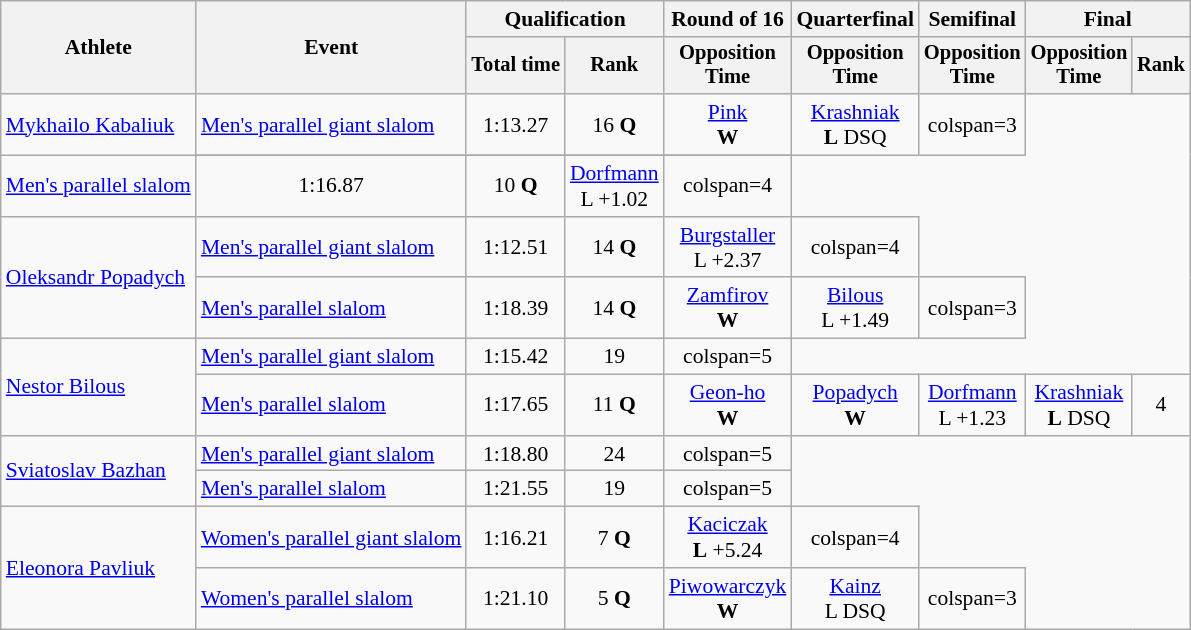<table class=wikitable style=font-size:90%>
<tr>
<th rowspan=2>Athlete</th>
<th rowspan=2>Event</th>
<th colspan=2>Qualification</th>
<th>Round of 16</th>
<th>Quarterfinal</th>
<th>Semifinal</th>
<th colspan=2>Final</th>
</tr>
<tr style=font-size:95%>
<th>Total time</th>
<th>Rank</th>
<th>Opposition<br>Time</th>
<th>Opposition<br>Time</th>
<th>Opposition<br>Time</th>
<th>Opposition<br>Time</th>
<th>Rank</th>
</tr>
<tr align=center>
<td align=left rowspan=2><a href='#'>Mykhailo Kabaliuk</a></td>
<td align=left><a href='#'>Men's parallel giant slalom</a></td>
<td>1:13.27</td>
<td>16 <strong>Q</strong></td>
<td> <a href='#'>Pink</a><br><strong>W</strong></td>
<td> <a href='#'>Krashniak</a><br><strong>L</strong> DSQ</td>
<td>colspan=3 </td>
</tr>
<tr align=center>
</tr>
<tr align=center>
<td align=left><a href='#'>Men's parallel slalom</a></td>
<td>1:16.87</td>
<td>10 <strong>Q</strong></td>
<td> <a href='#'>Dorfmann</a><br>L +1.02</td>
<td>colspan=4 </td>
</tr>
<tr align=center>
<td align=left rowspan=2><a href='#'>Oleksandr Popadych</a></td>
<td align=left><a href='#'>Men's parallel giant slalom</a></td>
<td>1:12.51</td>
<td>14 <strong>Q</strong></td>
<td> <a href='#'>Burgstaller</a><br>L +2.37</td>
<td>colspan=4 </td>
</tr>
<tr align=center>
<td align=left><a href='#'>Men's parallel slalom</a></td>
<td>1:18.39</td>
<td>14 <strong>Q</strong></td>
<td> <a href='#'>Zamfirov</a><br><strong>W</strong></td>
<td> <a href='#'>Bilous</a><br>L +1.49</td>
<td>colspan=3 </td>
</tr>
<tr align=center>
<td align=left rowspan=2><a href='#'>Nestor Bilous</a></td>
<td align=left><a href='#'>Men's parallel giant slalom</a></td>
<td>1:15.42</td>
<td>19</td>
<td>colspan=5 </td>
</tr>
<tr align=center>
<td align=left><a href='#'>Men's parallel slalom</a></td>
<td>1:17.65</td>
<td>11 <strong>Q</strong></td>
<td> <a href='#'>Geon-ho</a><br><strong>W</strong></td>
<td> <a href='#'>Popadych</a><br><strong>W</strong></td>
<td> <a href='#'>Dorfmann</a><br>L +1.23</td>
<td> <a href='#'>Krashniak</a><br><strong>L</strong> DSQ</td>
<td>4</td>
</tr>
<tr align=center>
<td align=left rowspan=2><a href='#'>Sviatoslav Bazhan</a></td>
<td align=left><a href='#'>Men's parallel giant slalom</a></td>
<td>1:18.80</td>
<td>24</td>
<td>colspan=5 </td>
</tr>
<tr align=center>
<td align=left><a href='#'>Men's parallel slalom</a></td>
<td>1:21.55</td>
<td>19</td>
<td>colspan=5 </td>
</tr>
<tr align=center>
<td align=left rowspan=2><a href='#'>Eleonora Pavliuk</a></td>
<td align=left><a href='#'>Women's parallel giant slalom</a></td>
<td>1:16.21</td>
<td>7 <strong>Q</strong></td>
<td> <a href='#'>Kaciczak</a><br><strong>L</strong> +5.24</td>
<td>colspan=4 </td>
</tr>
<tr align=center>
<td align=left><a href='#'>Women's parallel slalom</a></td>
<td>1:21.10</td>
<td>5 <strong>Q</strong></td>
<td> <a href='#'>Piwowarczyk</a><br><strong>W</strong></td>
<td> <a href='#'>Kainz</a><br>L DSQ</td>
<td>colspan=3 </td>
</tr>
</table>
